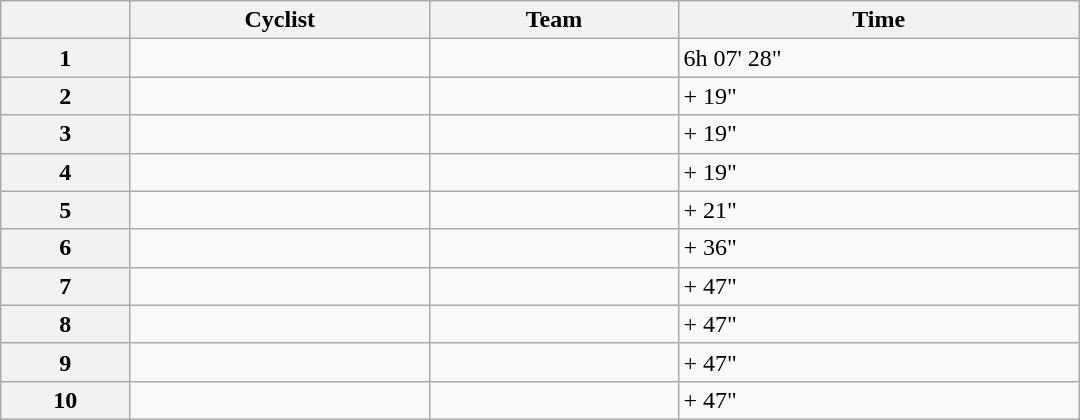<table class="wikitable" style="width:45em;margin-bottom:0;">
<tr>
<th></th>
<th>Cyclist</th>
<th>Team</th>
<th>Time</th>
</tr>
<tr>
<th style="text-align:center">1</th>
<td></td>
<td></td>
<td>6h 07' 28"</td>
</tr>
<tr>
<th style="text-align:center">2</th>
<td></td>
<td></td>
<td>+ 19"</td>
</tr>
<tr>
<th style="text-align:center">3</th>
<td></td>
<td></td>
<td>+ 19"</td>
</tr>
<tr>
<th style="text-align:center">4</th>
<td></td>
<td></td>
<td>+ 19"</td>
</tr>
<tr>
<th style="text-align:center">5</th>
<td></td>
<td></td>
<td>+ 21"</td>
</tr>
<tr>
<th style="text-align:center">6</th>
<td></td>
<td></td>
<td>+ 36"</td>
</tr>
<tr>
<th style="text-align:center">7</th>
<td></td>
<td></td>
<td>+ 47"</td>
</tr>
<tr>
<th style="text-align:center">8</th>
<td></td>
<td></td>
<td>+ 47"</td>
</tr>
<tr>
<th style="text-align:center">9</th>
<td></td>
<td></td>
<td>+ 47"</td>
</tr>
<tr>
<th style="text-align:center">10</th>
<td></td>
<td></td>
<td>+ 47"</td>
</tr>
</table>
